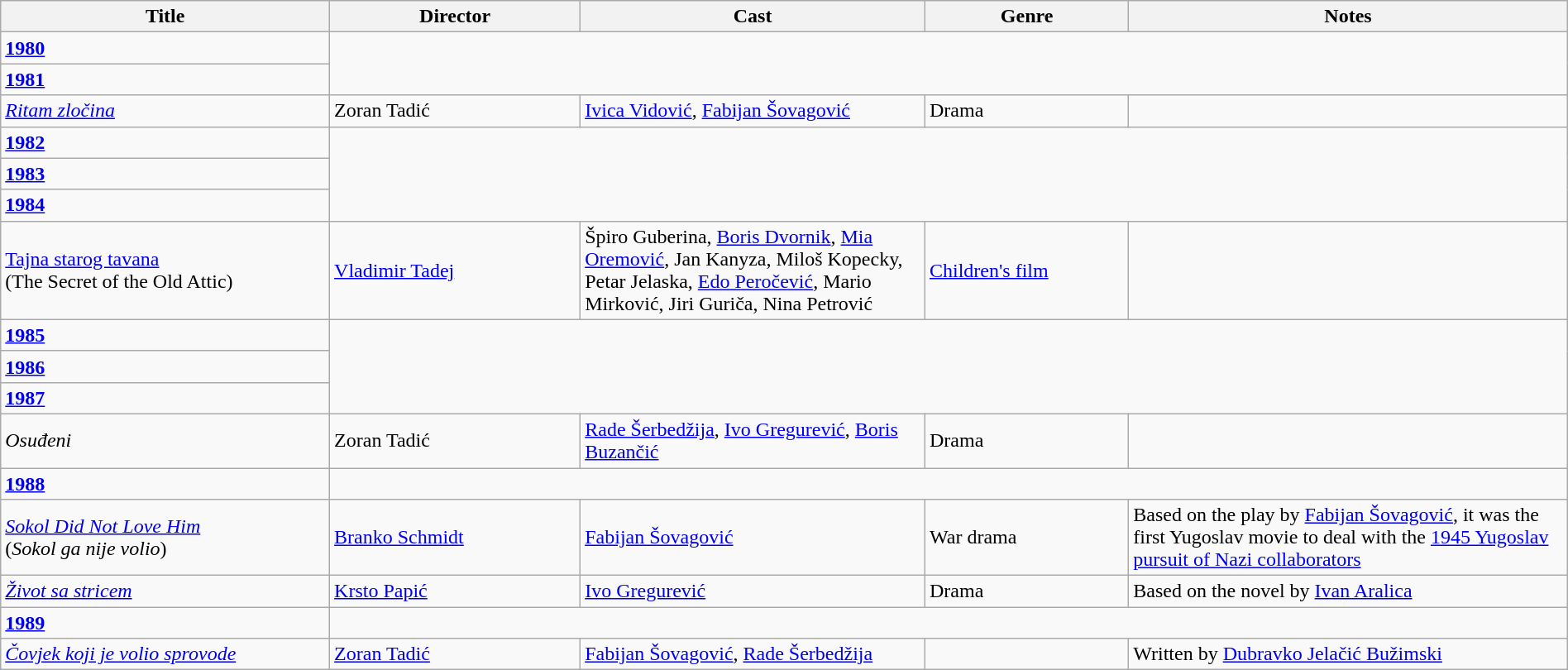<table class="wikitable" style="width:100%;">
<tr>
<th style="width:21%;">Title</th>
<th style="width:16%;">Director</th>
<th style="width:22%;">Cast</th>
<th style="width:13%;">Genre</th>
<th style="width:28%;">Notes</th>
</tr>
<tr>
<td><strong><a href='#'>1980</a></strong></td>
</tr>
<tr>
<td><strong><a href='#'>1981</a></strong></td>
</tr>
<tr>
<td><em><a href='#'>Ritam zločina</a></em></td>
<td>Zoran Tadić</td>
<td><a href='#'>Ivica Vidović</a>, <a href='#'>Fabijan Šovagović</a></td>
<td>Drama</td>
<td></td>
</tr>
<tr>
<td><strong><a href='#'>1982</a></strong></td>
</tr>
<tr>
<td><strong><a href='#'>1983</a></strong></td>
</tr>
<tr>
<td><strong><a href='#'>1984</a></strong></td>
</tr>
<tr>
<td><a href='#'>Tajna starog tavana</a><br>(The Secret of the Old Attic)</td>
<td><a href='#'>Vladimir Tadej</a></td>
<td>Špiro Guberina, <a href='#'>Boris Dvornik</a>, <a href='#'>Mia Oremović</a>, Jan Kanyza, Miloš Kopecky, Petar Jelaska, <a href='#'>Edo Peročević</a>, Mario Mirković, Jiri Guriča, Nina Petrović</td>
<td><a href='#'>Children's film</a></td>
<td></td>
</tr>
<tr>
<td><strong><a href='#'>1985</a></strong></td>
</tr>
<tr>
<td><strong><a href='#'>1986</a></strong></td>
</tr>
<tr>
<td><strong><a href='#'>1987</a></strong></td>
</tr>
<tr>
<td><em>Osuđeni</em></td>
<td>Zoran Tadić</td>
<td><a href='#'>Rade Šerbedžija</a>, <a href='#'>Ivo Gregurević</a>, <a href='#'>Boris Buzančić</a></td>
<td>Drama</td>
<td></td>
</tr>
<tr>
<td><strong><a href='#'>1988</a></strong></td>
</tr>
<tr>
<td><em><a href='#'>Sokol Did Not Love Him</a></em><br>(<em>Sokol ga nije volio</em>)</td>
<td><a href='#'>Branko Schmidt</a></td>
<td><a href='#'>Fabijan Šovagović</a></td>
<td>War drama</td>
<td>Based on the play by <a href='#'>Fabijan Šovagović</a>, it was the first Yugoslav movie to deal with the <a href='#'>1945 Yugoslav pursuit of Nazi collaborators</a></td>
</tr>
<tr>
<td><em><a href='#'>Život sa stricem</a></em></td>
<td><a href='#'>Krsto Papić</a></td>
<td><a href='#'>Ivo Gregurević</a></td>
<td>Drama</td>
<td>Based on the novel by <a href='#'>Ivan Aralica</a></td>
</tr>
<tr>
<td><strong><a href='#'>1989</a></strong></td>
</tr>
<tr>
<td><em><a href='#'>Čovjek koji je volio sprovode</a></em></td>
<td><a href='#'>Zoran Tadić</a></td>
<td><a href='#'>Fabijan Šovagović</a>, <a href='#'>Rade Šerbedžija</a></td>
<td></td>
<td>Written by <a href='#'>Dubravko Jelačić Bužimski</a></td>
</tr>
</table>
